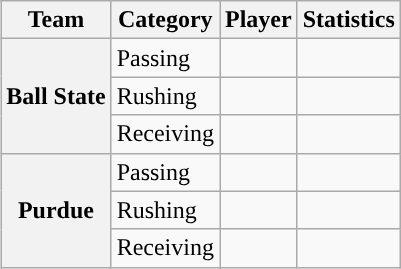<table class="wikitable" style="float:right">
<tr>
<th>Team</th>
<th>Category</th>
<th>Player</th>
<th>Statistics</th>
</tr>
<tr>
<th rowspan=3>Ball State</th>
<td>Passing</td>
<td></td>
<td></td>
</tr>
<tr>
<td>Rushing</td>
<td></td>
<td></td>
</tr>
<tr>
<td>Receiving</td>
<td></td>
<td></td>
</tr>
<tr>
<th rowspan=3>Purdue</th>
<td>Passing</td>
<td></td>
<td></td>
</tr>
<tr>
<td>Rushing</td>
<td></td>
<td></td>
</tr>
<tr>
<td>Receiving</td>
<td></td>
<td></td>
</tr>
</table>
